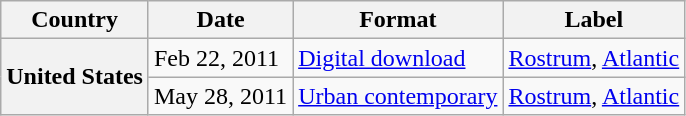<table class="wikitable plainrowheaders">
<tr>
<th scope="col">Country</th>
<th scope="col">Date</th>
<th scope="col">Format</th>
<th scope="col">Label</th>
</tr>
<tr>
<th scope="row" rowspan="2">United States</th>
<td>Feb 22, 2011</td>
<td><a href='#'>Digital download</a></td>
<td><a href='#'>Rostrum</a>, <a href='#'>Atlantic</a></td>
</tr>
<tr>
<td>May 28, 2011</td>
<td><a href='#'>Urban contemporary</a></td>
<td><a href='#'>Rostrum</a>, <a href='#'>Atlantic</a></td>
</tr>
</table>
